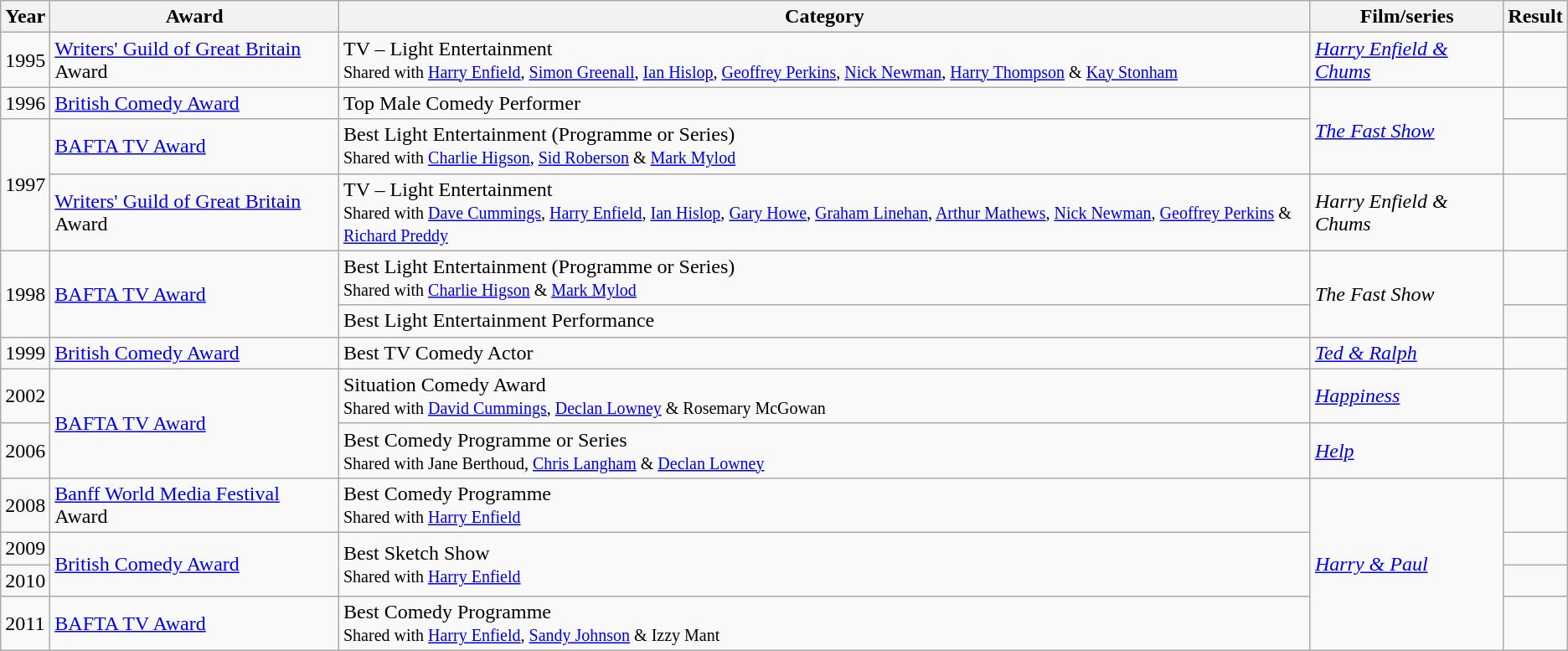<table class="wikitable">
<tr>
<th>Year</th>
<th>Award</th>
<th>Category</th>
<th>Film/series</th>
<th>Result</th>
</tr>
<tr>
<td>1995</td>
<td><a href='#'>Writers' Guild of Great Britain</a> Award</td>
<td>TV – Light Entertainment<br><small>Shared with <a href='#'>Harry Enfield</a>, <a href='#'>Simon Greenall</a>, <a href='#'>Ian Hislop</a>, <a href='#'>Geoffrey Perkins</a>, <a href='#'>Nick Newman</a>, <a href='#'>Harry Thompson</a> & <a href='#'>Kay Stonham</a></small></td>
<td><em><a href='#'>Harry Enfield & Chums</a></em></td>
<td></td>
</tr>
<tr>
<td>1996</td>
<td><a href='#'>British Comedy Award</a></td>
<td>Top Male Comedy Performer</td>
<td rowspan="2"><em><a href='#'>The Fast Show</a></em></td>
<td></td>
</tr>
<tr>
<td rowspan="2">1997</td>
<td><a href='#'>BAFTA TV Award</a></td>
<td>Best Light Entertainment (Programme or Series)<br><small>Shared with <a href='#'>Charlie Higson</a>, <a href='#'>Sid Roberson</a> & <a href='#'>Mark Mylod</a></small></td>
<td></td>
</tr>
<tr>
<td><a href='#'>Writers' Guild of Great Britain</a> Award</td>
<td>TV – Light Entertainment<br><small>Shared with <a href='#'>Dave Cummings</a>, <a href='#'>Harry Enfield</a>, <a href='#'>Ian Hislop</a>, <a href='#'>Gary Howe</a>, <a href='#'>Graham Linehan</a>, <a href='#'>Arthur Mathews</a>, <a href='#'>Nick Newman</a>, <a href='#'>Geoffrey Perkins</a> & <a href='#'>Richard Preddy</a></small></td>
<td><em>Harry Enfield & Chums</em></td>
<td></td>
</tr>
<tr>
<td rowspan="2">1998</td>
<td rowspan="2"><a href='#'>BAFTA TV Award</a></td>
<td>Best Light Entertainment (Programme or Series)<br><small>Shared with <a href='#'>Charlie Higson</a> & <a href='#'>Mark Mylod</a></small></td>
<td rowspan="2"><em>The Fast Show</em></td>
<td></td>
</tr>
<tr>
<td>Best Light Entertainment Performance</td>
<td></td>
</tr>
<tr>
<td>1999</td>
<td><a href='#'>British Comedy Award</a></td>
<td>Best TV Comedy Actor</td>
<td><em><a href='#'>Ted & Ralph</a></em></td>
<td></td>
</tr>
<tr>
<td>2002</td>
<td rowspan="2"><a href='#'>BAFTA TV Award</a></td>
<td>Situation Comedy Award<br><small>Shared with <a href='#'>David Cummings</a>, <a href='#'>Declan Lowney</a> & Rosemary McGowan</small></td>
<td><em><a href='#'>Happiness</a></em></td>
<td></td>
</tr>
<tr>
<td>2006</td>
<td>Best Comedy Programme or Series<br><small>Shared with Jane Berthoud, <a href='#'>Chris Langham</a> & <a href='#'>Declan Lowney</a></small></td>
<td><em><a href='#'>Help</a></em></td>
<td></td>
</tr>
<tr>
<td>2008</td>
<td><a href='#'>Banff World Media Festival</a> Award</td>
<td>Best Comedy Programme<br><small>Shared with <a href='#'>Harry Enfield</a></small></td>
<td rowspan="4"><em><a href='#'>Harry & Paul</a></em></td>
<td></td>
</tr>
<tr>
<td>2009</td>
<td rowspan="2"><a href='#'>British Comedy Award</a></td>
<td rowspan="2">Best Sketch Show<br><small>Shared with <a href='#'>Harry Enfield</a></small></td>
<td></td>
</tr>
<tr>
<td>2010</td>
<td></td>
</tr>
<tr>
<td>2011</td>
<td><a href='#'>BAFTA TV Award</a></td>
<td>Best Comedy Programme<br><small>Shared with <a href='#'>Harry Enfield</a>, <a href='#'>Sandy Johnson</a> & Izzy Mant</small></td>
<td></td>
</tr>
</table>
